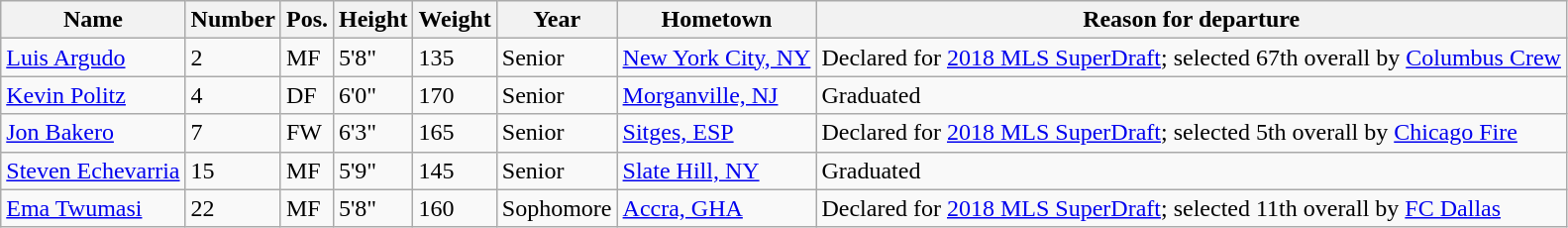<table class="wikitable sortable" border="1">
<tr>
<th>Name</th>
<th>Number</th>
<th>Pos.</th>
<th>Height</th>
<th>Weight</th>
<th>Year</th>
<th>Hometown</th>
<th class="unsortable">Reason for departure</th>
</tr>
<tr>
<td><a href='#'>Luis Argudo</a></td>
<td>2</td>
<td>MF</td>
<td>5'8"</td>
<td>135</td>
<td>Senior</td>
<td><a href='#'>New York City, NY</a></td>
<td>Declared for <a href='#'>2018 MLS SuperDraft</a>; selected 67th overall by <a href='#'>Columbus Crew</a></td>
</tr>
<tr>
<td><a href='#'>Kevin Politz</a></td>
<td>4</td>
<td>DF</td>
<td>6'0"</td>
<td>170</td>
<td>Senior</td>
<td><a href='#'>Morganville, NJ</a></td>
<td>Graduated</td>
</tr>
<tr>
<td><a href='#'>Jon Bakero</a></td>
<td>7</td>
<td>FW</td>
<td>6'3"</td>
<td>165</td>
<td>Senior</td>
<td><a href='#'>Sitges, ESP</a></td>
<td>Declared for <a href='#'>2018 MLS SuperDraft</a>; selected 5th overall by <a href='#'>Chicago Fire</a></td>
</tr>
<tr>
<td><a href='#'>Steven Echevarria</a></td>
<td>15</td>
<td>MF</td>
<td>5'9"</td>
<td>145</td>
<td>Senior</td>
<td><a href='#'>Slate Hill, NY</a></td>
<td>Graduated</td>
</tr>
<tr>
<td><a href='#'>Ema Twumasi</a></td>
<td>22</td>
<td>MF</td>
<td>5'8"</td>
<td>160</td>
<td>Sophomore</td>
<td><a href='#'>Accra, GHA</a></td>
<td>Declared for <a href='#'>2018 MLS SuperDraft</a>; selected 11th overall by <a href='#'>FC Dallas</a></td>
</tr>
</table>
